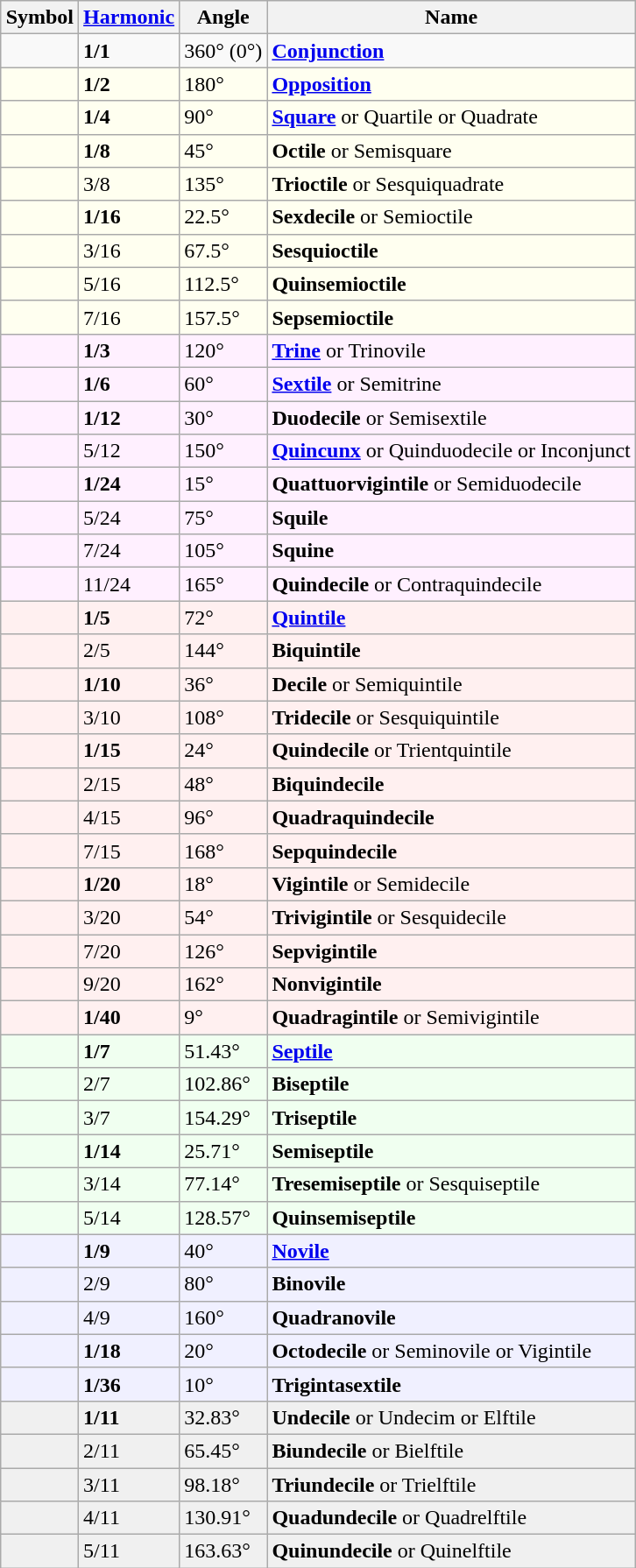<table class="wikitable sortable" align=right>
<tr>
<th>Symbol</th>
<th><a href='#'>Harmonic</a></th>
<th>Angle</th>
<th>Name</th>
</tr>
<tr>
<td></td>
<td><strong>1/1</strong></td>
<td>360° (0°)</td>
<td><strong><a href='#'>Conjunction</a></strong></td>
</tr>
<tr bgcolor="#FFFFF0">
<td></td>
<td><strong>1/2</strong></td>
<td>180°</td>
<td><strong><a href='#'>Opposition</a></strong></td>
</tr>
<tr bgcolor="#FFFFF0">
<td> </td>
<td><strong>1/4</strong></td>
<td>90°</td>
<td><strong><a href='#'>Square</a></strong> or Quartile or Quadrate</td>
</tr>
<tr bgcolor="#FFFFF0">
<td> </td>
<td><strong>1/8</strong></td>
<td>45°</td>
<td><strong>Octile</strong> or Semisquare</td>
</tr>
<tr bgcolor="#FFFFF0">
<td> </td>
<td>3/8</td>
<td>135°</td>
<td><strong>Trioctile</strong> or Sesquiquadrate</td>
</tr>
<tr bgcolor="#FFFFF0">
<td align=right></td>
<td><strong>1/16</strong></td>
<td>22.5°</td>
<td><strong>Sexdecile</strong> or Semioctile</td>
</tr>
<tr bgcolor="#FFFFF0">
<td align=right></td>
<td>3/16</td>
<td>67.5°</td>
<td><strong>Sesquioctile</strong></td>
</tr>
<tr bgcolor="#FFFFF0">
<td align=right></td>
<td>5/16</td>
<td>112.5°</td>
<td><strong>Quinsemioctile</strong></td>
</tr>
<tr bgcolor="#FFFFF0">
<td align=right></td>
<td>7/16</td>
<td>157.5°</td>
<td><strong>Sepsemioctile</strong></td>
</tr>
<tr bgcolor="#FFF0FF">
<td> </td>
<td><strong>1/3</strong></td>
<td>120°</td>
<td><strong><a href='#'>Trine</a></strong> or Trinovile</td>
</tr>
<tr bgcolor="#FFF0FF">
<td> </td>
<td><strong>1/6</strong></td>
<td>60°</td>
<td><strong><a href='#'>Sextile</a></strong> or Semitrine</td>
</tr>
<tr bgcolor="#FFF0FF">
<td> </td>
<td><strong>1/12</strong></td>
<td>30°</td>
<td><strong>Duodecile</strong> or Semisextile</td>
</tr>
<tr bgcolor="#FFF0FF">
<td> </td>
<td>5/12</td>
<td>150°</td>
<td><strong><a href='#'>Quincunx</a></strong> or Quinduodecile or Inconjunct</td>
</tr>
<tr bgcolor="#FFF0FF">
<td align=right></td>
<td><strong>1/24</strong></td>
<td>15°</td>
<td><strong>Quattuorvigintile</strong> or Semiduodecile</td>
</tr>
<tr bgcolor="#FFF0FF">
<td align=right></td>
<td>5/24</td>
<td>75°</td>
<td><strong>Squile</strong></td>
</tr>
<tr bgcolor="#FFF0FF">
<td align=right></td>
<td>7/24</td>
<td>105°</td>
<td><strong>Squine</strong></td>
</tr>
<tr bgcolor="#FFF0FF">
<td align=right></td>
<td>11/24</td>
<td>165°</td>
<td><strong>Quindecile</strong> or Contraquindecile</td>
</tr>
<tr bgcolor="#FFF0F0">
<td>  </td>
<td><strong>1/5</strong></td>
<td>72°</td>
<td><strong><a href='#'>Quintile</a></strong></td>
</tr>
<tr bgcolor="#FFF0F0">
<td> </td>
<td>2/5</td>
<td>144°</td>
<td><strong>Biquintile</strong></td>
</tr>
<tr bgcolor="#FFF0F0">
<td>  </td>
<td><strong>1/10</strong></td>
<td>36°</td>
<td><strong>Decile</strong> or Semiquintile</td>
</tr>
<tr bgcolor="#FFF0F0">
<td>  </td>
<td>3/10</td>
<td>108°</td>
<td><strong>Tridecile</strong> or Sesquiquintile</td>
</tr>
<tr bgcolor="#FFF0F0">
<td> </td>
<td><strong>1/15</strong></td>
<td>24°</td>
<td><strong>Quindecile</strong> or Trientquintile</td>
</tr>
<tr bgcolor="#FFF0F0">
<td> </td>
<td>2/15</td>
<td>48°</td>
<td><strong>Biquindecile</strong></td>
</tr>
<tr bgcolor="#FFF0F0">
<td> </td>
<td>4/15</td>
<td>96°</td>
<td><strong>Quadraquindecile</strong></td>
</tr>
<tr bgcolor="#FFF0F0">
<td> </td>
<td>7/15</td>
<td>168°</td>
<td><strong>Sepquindecile</strong></td>
</tr>
<tr bgcolor="#FFF0F0">
<td>  </td>
<td><strong>1/20</strong></td>
<td>18°</td>
<td><strong>Vigintile</strong> or Semidecile</td>
</tr>
<tr bgcolor="#FFF0F0">
<td> </td>
<td>3/20</td>
<td>54°</td>
<td><strong>Trivigintile</strong> or Sesquidecile</td>
</tr>
<tr bgcolor="#FFF0F0">
<td> </td>
<td>7/20</td>
<td>126°</td>
<td><strong>Sepvigintile</strong></td>
</tr>
<tr bgcolor="#FFF0F0">
<td> </td>
<td>9/20</td>
<td>162°</td>
<td><strong>Nonvigintile</strong></td>
</tr>
<tr bgcolor="#FFF0F0">
<td align=right></td>
<td><strong>1/40</strong></td>
<td>9°</td>
<td><strong>Quadragintile</strong> or Semivigintile</td>
</tr>
<tr bgcolor="#F0FFF0">
<td> </td>
<td><strong>1/7</strong></td>
<td>51.43°</td>
<td><strong><a href='#'>Septile</a></strong></td>
</tr>
<tr bgcolor="#F0FFF0">
<td> </td>
<td>2/7</td>
<td>102.86°</td>
<td><strong>Biseptile</strong></td>
</tr>
<tr bgcolor="#F0FFF0">
<td> </td>
<td>3/7</td>
<td>154.29°</td>
<td><strong>Triseptile</strong></td>
</tr>
<tr bgcolor="#F0FFF0">
<td align=right></td>
<td><strong>1/14</strong></td>
<td>25.71°</td>
<td><strong>Semiseptile</strong></td>
</tr>
<tr bgcolor="#F0FFF0">
<td align=right></td>
<td>3/14</td>
<td>77.14°</td>
<td><strong>Tresemiseptile</strong> or Sesquiseptile</td>
</tr>
<tr bgcolor="#F0FFF0">
<td align=right></td>
<td>5/14</td>
<td>128.57°</td>
<td><strong>Quinsemiseptile</strong></td>
</tr>
<tr bgcolor="#F0F0FF">
<td>  </td>
<td><strong>1/9</strong></td>
<td>40°</td>
<td><strong><a href='#'>Novile</a></strong></td>
</tr>
<tr bgcolor="#F0F0FF">
<td>  </td>
<td>2/9</td>
<td>80°</td>
<td><strong>Binovile</strong></td>
</tr>
<tr bgcolor="#F0F0FF">
<td> </td>
<td>4/9</td>
<td>160°</td>
<td><strong>Quadranovile</strong></td>
</tr>
<tr bgcolor="#F0F0FF">
<td align=right></td>
<td><strong>1/18</strong></td>
<td>20°</td>
<td><strong>Octodecile</strong> or Seminovile or Vigintile</td>
</tr>
<tr bgcolor="#F0F0FF">
<td align=right></td>
<td><strong>1/36</strong></td>
<td>10°</td>
<td><strong>Trigintasextile</strong></td>
</tr>
<tr bgcolor="#F0F0F0">
<td> </td>
<td><strong>1/11</strong></td>
<td>32.83°</td>
<td><strong>Undecile</strong> or Undecim or Elftile</td>
</tr>
<tr bgcolor="#F0F0F0">
<td> </td>
<td>2/11</td>
<td>65.45°</td>
<td><strong>Biundecile</strong> or Bielftile</td>
</tr>
<tr bgcolor="#F0F0F0">
<td> </td>
<td>3/11</td>
<td>98.18°</td>
<td><strong>Triundecile</strong> or Trielftile</td>
</tr>
<tr bgcolor="#F0F0F0">
<td> </td>
<td>4/11</td>
<td>130.91°</td>
<td><strong>Quadundecile</strong> or Quadrelftile</td>
</tr>
<tr bgcolor="#F0F0F0">
<td> </td>
<td>5/11</td>
<td>163.63°</td>
<td><strong>Quinundecile</strong> or Quinelftile</td>
</tr>
</table>
